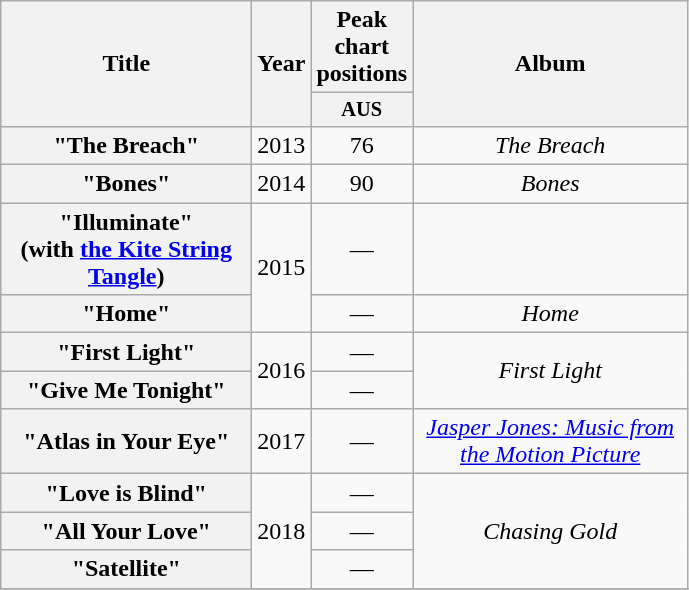<table class="wikitable plainrowheaders" style="text-align:center;">
<tr>
<th scope="col" rowspan="2" style="width:10em;">Title</th>
<th scope="col" rowspan="2" style="width:1em;">Year</th>
<th scope="col">Peak chart positions</th>
<th scope="col" rowspan="2" style="width:11em;">Album</th>
</tr>
<tr>
<th scope="col" style="width:3em;font-size:85%;">AUS<br></th>
</tr>
<tr>
<th scope="row">"The Breach"</th>
<td>2013</td>
<td>76</td>
<td><em>The Breach</em></td>
</tr>
<tr>
<th scope="row">"Bones"</th>
<td>2014</td>
<td>90</td>
<td><em>Bones</em></td>
</tr>
<tr>
<th scope="row">"Illuminate"<br><span>(with <a href='#'>the Kite String Tangle</a>)</span></th>
<td rowspan="2">2015</td>
<td>—</td>
<td></td>
</tr>
<tr>
<th scope="row">"Home"</th>
<td>—</td>
<td><em>Home</em></td>
</tr>
<tr>
<th scope="row">"First Light"</th>
<td rowspan="2">2016</td>
<td>—</td>
<td rowspan="2"><em>First Light</em></td>
</tr>
<tr>
<th scope="row">"Give Me Tonight"</th>
<td>—</td>
</tr>
<tr>
<th scope="row">"Atlas in Your Eye"</th>
<td>2017</td>
<td>—</td>
<td><em><a href='#'>Jasper Jones: Music from the Motion Picture</a></em></td>
</tr>
<tr>
<th scope="row">"Love is Blind"</th>
<td rowspan="3">2018</td>
<td>—</td>
<td rowspan="3"><em>Chasing Gold</em></td>
</tr>
<tr>
<th scope="row">"All Your Love"</th>
<td>—</td>
</tr>
<tr>
<th scope="row">"Satellite"</th>
<td>—</td>
</tr>
<tr>
</tr>
</table>
